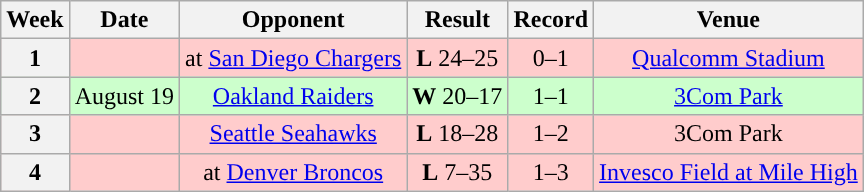<table class="wikitable" style="text-align:center">
<tr>
<th>Week</th>
<th>Date</th>
<th>Opponent</th>
<th>Result</th>
<th>Record</th>
<th>Venue</th>
</tr>
<tr style="background:#fcc">
<th>1</th>
<td></td>
<td>at <a href='#'>San Diego Chargers</a></td>
<td><strong>L</strong> 24–25</td>
<td>0–1</td>
<td><a href='#'>Qualcomm Stadium</a></td>
</tr>
<tr style="background:#cfc">
<th>2</th>
<td>August 19</td>
<td><a href='#'>Oakland Raiders</a></td>
<td><strong>W</strong> 20–17</td>
<td>1–1</td>
<td><a href='#'>3Com Park</a></td>
</tr>
<tr style="background:#fcc">
<th>3</th>
<td></td>
<td><a href='#'>Seattle Seahawks</a></td>
<td><strong>L</strong> 18–28</td>
<td>1–2</td>
<td>3Com Park</td>
</tr>
<tr style="background:#fcc">
<th>4</th>
<td></td>
<td>at <a href='#'>Denver Broncos</a></td>
<td><strong>L</strong> 7–35</td>
<td>1–3</td>
<td><a href='#'>Invesco Field at Mile High</a></td>
</tr>
</table>
